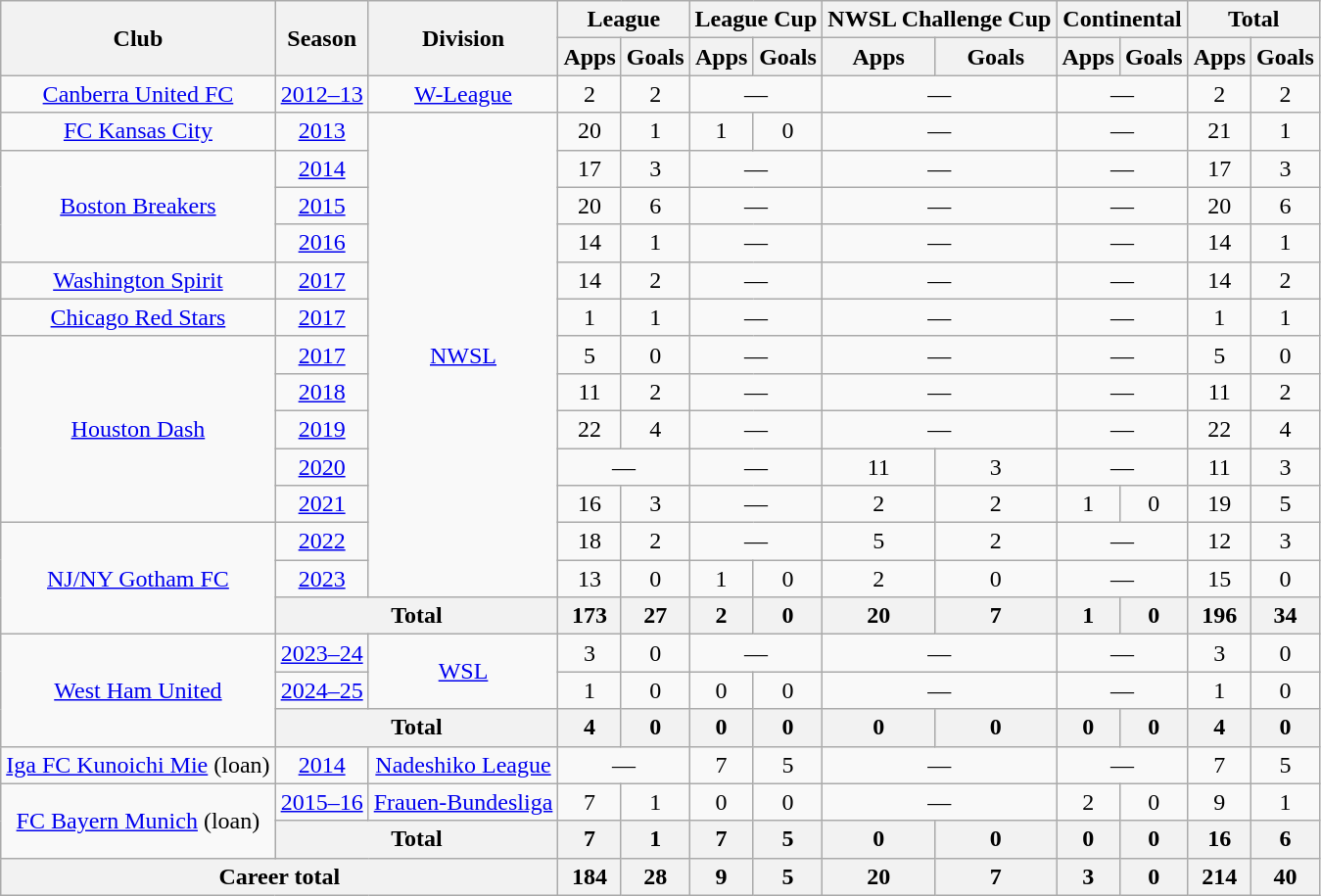<table class="wikitable" style="text-align: center;">
<tr>
<th rowspan="2">Club</th>
<th rowspan="2">Season</th>
<th rowspan="2">Division</th>
<th colspan="2">League</th>
<th colspan="2">League Cup</th>
<th colspan="2">NWSL Challenge Cup</th>
<th colspan="2">Continental</th>
<th colspan="2">Total</th>
</tr>
<tr>
<th>Apps</th>
<th>Goals</th>
<th>Apps</th>
<th>Goals</th>
<th>Apps</th>
<th>Goals</th>
<th>Apps</th>
<th>Goals</th>
<th>Apps</th>
<th>Goals</th>
</tr>
<tr>
<td><a href='#'>Canberra United FC</a></td>
<td><a href='#'>2012–13</a></td>
<td><a href='#'>W-League</a></td>
<td>2</td>
<td>2</td>
<td colspan=2>—</td>
<td colspan=2>—</td>
<td colspan=2>—</td>
<td>2</td>
<td>2</td>
</tr>
<tr>
<td><a href='#'>FC Kansas City</a></td>
<td><a href='#'>2013</a></td>
<td rowspan="13"><a href='#'>NWSL</a></td>
<td>20</td>
<td>1</td>
<td>1</td>
<td>0</td>
<td colspan=2>—</td>
<td colspan=2>—</td>
<td>21</td>
<td>1</td>
</tr>
<tr>
<td rowspan="3"><a href='#'>Boston Breakers</a></td>
<td><a href='#'>2014</a></td>
<td>17</td>
<td>3</td>
<td colspan=2>—</td>
<td colspan=2>—</td>
<td colspan=2>—</td>
<td>17</td>
<td>3</td>
</tr>
<tr>
<td><a href='#'>2015</a></td>
<td>20</td>
<td>6</td>
<td colspan="2">—</td>
<td colspan="2">—</td>
<td colspan="2">—</td>
<td>20</td>
<td>6</td>
</tr>
<tr>
<td><a href='#'>2016</a></td>
<td>14</td>
<td>1</td>
<td colspan="2">—</td>
<td colspan="2">—</td>
<td colspan="2">—</td>
<td>14</td>
<td>1</td>
</tr>
<tr>
<td><a href='#'>Washington Spirit</a></td>
<td><a href='#'>2017</a></td>
<td>14</td>
<td>2</td>
<td colspan=2>—</td>
<td colspan=2>—</td>
<td colspan=2>—</td>
<td>14</td>
<td>2</td>
</tr>
<tr>
<td><a href='#'>Chicago Red Stars</a></td>
<td><a href='#'>2017</a></td>
<td>1</td>
<td>1</td>
<td colspan="2">—</td>
<td colspan="2">—</td>
<td colspan=2>—</td>
<td>1</td>
<td>1</td>
</tr>
<tr>
<td rowspan=5><a href='#'>Houston Dash</a></td>
<td><a href='#'>2017</a></td>
<td>5</td>
<td>0</td>
<td colspan=2>—</td>
<td colspan=2>—</td>
<td colspan=2>—</td>
<td>5</td>
<td>0</td>
</tr>
<tr>
<td><a href='#'>2018</a></td>
<td>11</td>
<td>2</td>
<td colspan=2>—</td>
<td colspan=2>—</td>
<td colspan=2>—</td>
<td>11</td>
<td>2</td>
</tr>
<tr>
<td><a href='#'>2019</a></td>
<td>22</td>
<td>4</td>
<td colspan=2>—</td>
<td colspan=2>—</td>
<td colspan=2>—</td>
<td>22</td>
<td>4</td>
</tr>
<tr>
<td><a href='#'>2020</a></td>
<td colspan="2">—</td>
<td colspan="2">—</td>
<td>11</td>
<td>3</td>
<td colspan=2>—</td>
<td>11</td>
<td>3</td>
</tr>
<tr>
<td><a href='#'>2021</a></td>
<td>16</td>
<td>3</td>
<td colspan=2>—</td>
<td>2</td>
<td>2</td>
<td>1</td>
<td>0</td>
<td>19</td>
<td>5</td>
</tr>
<tr>
<td rowspan="3"><a href='#'>NJ/NY Gotham FC</a></td>
<td><a href='#'>2022</a></td>
<td>18</td>
<td>2</td>
<td colspan="2">—</td>
<td>5</td>
<td>2</td>
<td colspan=2>—</td>
<td>12</td>
<td>3</td>
</tr>
<tr>
<td><a href='#'>2023</a></td>
<td>13</td>
<td>0</td>
<td>1</td>
<td>0</td>
<td>2</td>
<td>0</td>
<td colspan="2">—</td>
<td>15</td>
<td>0</td>
</tr>
<tr>
<th colspan="2">Total</th>
<th>173</th>
<th>27</th>
<th>2</th>
<th>0</th>
<th>20</th>
<th>7</th>
<th>1</th>
<th>0</th>
<th>196</th>
<th>34</th>
</tr>
<tr>
<td rowspan="3"><a href='#'>West Ham United</a></td>
<td><a href='#'>2023–24</a></td>
<td rowspan="2"><a href='#'>WSL</a></td>
<td>3</td>
<td>0</td>
<td colspan="2">—</td>
<td colspan="2">—</td>
<td colspan="2">—</td>
<td>3</td>
<td>0</td>
</tr>
<tr>
<td><a href='#'>2024–25</a></td>
<td>1</td>
<td>0</td>
<td>0</td>
<td>0</td>
<td colspan="2">—</td>
<td colspan="2">—</td>
<td>1</td>
<td>0</td>
</tr>
<tr>
<th colspan="2">Total</th>
<th>4</th>
<th>0</th>
<th>0</th>
<th>0</th>
<th>0</th>
<th>0</th>
<th>0</th>
<th>0</th>
<th>4</th>
<th>0</th>
</tr>
<tr>
<td><a href='#'>Iga FC Kunoichi Mie</a> (loan)</td>
<td><a href='#'>2014</a></td>
<td><a href='#'>Nadeshiko League</a></td>
<td colspan="2">—</td>
<td>7</td>
<td>5</td>
<td colspan="2">—</td>
<td colspan="2">—</td>
<td>7</td>
<td>5</td>
</tr>
<tr>
<td rowspan="2"><a href='#'>FC Bayern Munich</a> (loan)</td>
<td><a href='#'>2015–16</a></td>
<td><a href='#'>Frauen-Bundesliga</a></td>
<td>7</td>
<td>1</td>
<td>0</td>
<td>0</td>
<td colspan="2">—</td>
<td>2</td>
<td>0</td>
<td>9</td>
<td>1</td>
</tr>
<tr>
<th colspan="2">Total</th>
<th>7</th>
<th>1</th>
<th>7</th>
<th>5</th>
<th>0</th>
<th>0</th>
<th>0</th>
<th>0</th>
<th>16</th>
<th>6</th>
</tr>
<tr>
<th colspan="3">Career total</th>
<th>184</th>
<th>28</th>
<th>9</th>
<th>5</th>
<th>20</th>
<th>7</th>
<th>3</th>
<th>0</th>
<th>214</th>
<th>40</th>
</tr>
</table>
